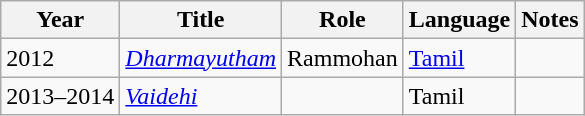<table class="wikitable sortable">
<tr>
<th>Year</th>
<th>Title</th>
<th>Role</th>
<th>Language</th>
<th class="unsortable">Notes</th>
</tr>
<tr>
<td>2012</td>
<td><em><a href='#'>Dharmayutham</a></em></td>
<td>Rammohan</td>
<td><a href='#'>Tamil</a></td>
<td></td>
</tr>
<tr>
<td>2013–2014</td>
<td><em><a href='#'>Vaidehi</a></em></td>
<td></td>
<td>Tamil</td>
<td></td>
</tr>
</table>
